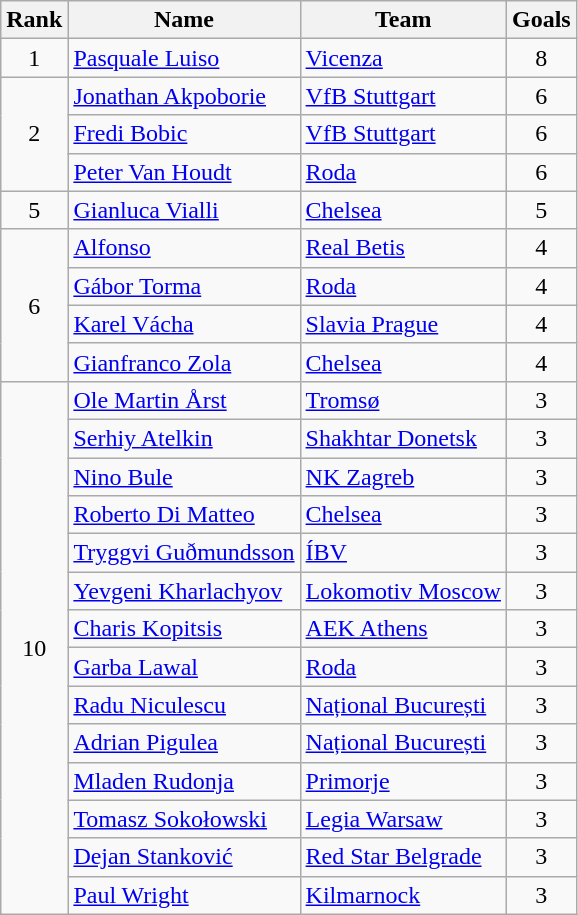<table class="wikitable" style="text-align:center">
<tr>
<th>Rank</th>
<th>Name</th>
<th>Team</th>
<th>Goals</th>
</tr>
<tr>
<td>1</td>
<td align="left"> <a href='#'>Pasquale Luiso</a></td>
<td align="left"> <a href='#'>Vicenza</a></td>
<td>8</td>
</tr>
<tr>
<td rowspan="3">2</td>
<td align="left"> <a href='#'>Jonathan Akpoborie</a></td>
<td align="left"> <a href='#'>VfB Stuttgart</a></td>
<td>6</td>
</tr>
<tr>
<td align="left"> <a href='#'>Fredi Bobic</a></td>
<td align="left"> <a href='#'>VfB Stuttgart</a></td>
<td>6</td>
</tr>
<tr>
<td align="left"> <a href='#'>Peter Van Houdt</a></td>
<td align="left"> <a href='#'>Roda</a></td>
<td>6</td>
</tr>
<tr>
<td>5</td>
<td align="left"> <a href='#'>Gianluca Vialli</a></td>
<td align="left"> <a href='#'>Chelsea</a></td>
<td>5</td>
</tr>
<tr>
<td rowspan="4">6</td>
<td align="left"> <a href='#'>Alfonso</a></td>
<td align="left"> <a href='#'>Real Betis</a></td>
<td>4</td>
</tr>
<tr>
<td align="left"> <a href='#'>Gábor Torma</a></td>
<td align="left"> <a href='#'>Roda</a></td>
<td>4</td>
</tr>
<tr>
<td align="left"> <a href='#'>Karel Vácha</a></td>
<td align="left"> <a href='#'>Slavia Prague</a></td>
<td>4</td>
</tr>
<tr>
<td align="left"> <a href='#'>Gianfranco Zola</a></td>
<td align="left"> <a href='#'>Chelsea</a></td>
<td>4</td>
</tr>
<tr>
<td rowspan="14">10</td>
<td align="left"> <a href='#'>Ole Martin Årst</a></td>
<td align="left"> <a href='#'>Tromsø</a></td>
<td>3</td>
</tr>
<tr>
<td align="left"> <a href='#'>Serhiy Atelkin</a></td>
<td align="left"> <a href='#'>Shakhtar Donetsk</a></td>
<td>3</td>
</tr>
<tr>
<td align="left"> <a href='#'>Nino Bule</a></td>
<td align="left"> <a href='#'>NK Zagreb</a></td>
<td>3</td>
</tr>
<tr>
<td align="left"> <a href='#'>Roberto Di Matteo</a></td>
<td align="left"> <a href='#'>Chelsea</a></td>
<td>3</td>
</tr>
<tr>
<td align="left"> <a href='#'>Tryggvi Guðmundsson</a></td>
<td align="left"> <a href='#'>ÍBV</a></td>
<td>3</td>
</tr>
<tr>
<td align="left"> <a href='#'>Yevgeni Kharlachyov</a></td>
<td align="left"> <a href='#'>Lokomotiv Moscow</a></td>
<td>3</td>
</tr>
<tr>
<td align="left"> <a href='#'>Charis Kopitsis</a></td>
<td align="left"> <a href='#'>AEK Athens</a></td>
<td>3</td>
</tr>
<tr>
<td align="left"> <a href='#'>Garba Lawal</a></td>
<td align="left"> <a href='#'>Roda</a></td>
<td>3</td>
</tr>
<tr>
<td align="left"> <a href='#'>Radu Niculescu</a></td>
<td align="left"> <a href='#'>Național București</a></td>
<td>3</td>
</tr>
<tr>
<td align="left"> <a href='#'>Adrian Pigulea</a></td>
<td align="left"> <a href='#'>Național București</a></td>
<td>3</td>
</tr>
<tr>
<td align="left"> <a href='#'>Mladen Rudonja</a></td>
<td align="left"> <a href='#'>Primorje</a></td>
<td>3</td>
</tr>
<tr>
<td align="left"> <a href='#'>Tomasz Sokołowski</a></td>
<td align="left"> <a href='#'>Legia Warsaw</a></td>
<td>3</td>
</tr>
<tr>
<td align="left"> <a href='#'>Dejan Stanković</a></td>
<td align="left"> <a href='#'>Red Star Belgrade</a></td>
<td>3</td>
</tr>
<tr>
<td align="left"> <a href='#'>Paul Wright</a></td>
<td align="left"> <a href='#'>Kilmarnock</a></td>
<td>3</td>
</tr>
</table>
